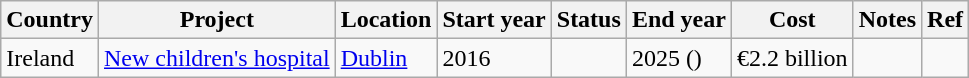<table class="wikitable sortable">
<tr>
<th>Country</th>
<th>Project</th>
<th>Location</th>
<th>Start year</th>
<th>Status</th>
<th>End year</th>
<th>Cost</th>
<th class="unsortable">Notes</th>
<th class="unsortable">Ref</th>
</tr>
<tr>
<td>Ireland</td>
<td><a href='#'>New children's hospital</a></td>
<td><a href='#'>Dublin</a></td>
<td>2016</td>
<td></td>
<td>2025 ()</td>
<td>€2.2 billion</td>
<td></td>
<td></td>
</tr>
</table>
